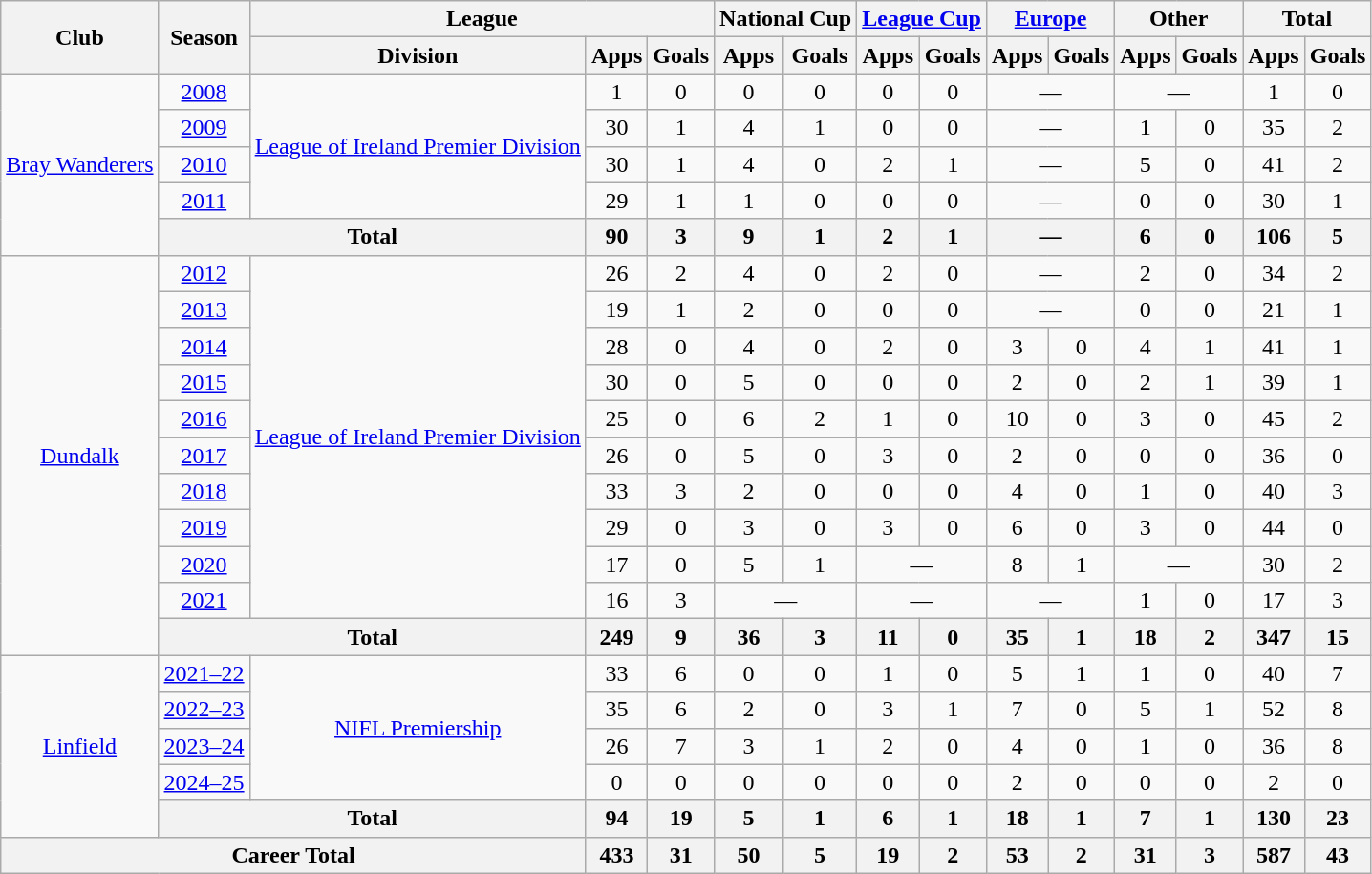<table class="wikitable" style="text-align:center">
<tr>
<th rowspan="2">Club</th>
<th rowspan="2">Season</th>
<th colspan="3">League</th>
<th colspan="2">National Cup</th>
<th colspan="2"><a href='#'>League Cup</a></th>
<th colspan="2"><a href='#'>Europe</a></th>
<th colspan="2">Other</th>
<th colspan="2">Total</th>
</tr>
<tr>
<th>Division</th>
<th>Apps</th>
<th>Goals</th>
<th>Apps</th>
<th>Goals</th>
<th>Apps</th>
<th>Goals</th>
<th>Apps</th>
<th>Goals</th>
<th>Apps</th>
<th>Goals</th>
<th>Apps</th>
<th>Goals</th>
</tr>
<tr>
<td rowspan="5"><a href='#'>Bray Wanderers</a></td>
<td><a href='#'>2008</a></td>
<td rowspan="4"><a href='#'>League of Ireland Premier Division</a></td>
<td>1</td>
<td>0</td>
<td>0</td>
<td>0</td>
<td>0</td>
<td>0</td>
<td colspan="2">—</td>
<td colspan="2">—</td>
<td>1</td>
<td>0</td>
</tr>
<tr>
<td><a href='#'>2009</a></td>
<td>30</td>
<td>1</td>
<td>4</td>
<td>1</td>
<td>0</td>
<td>0</td>
<td colspan="2">—</td>
<td>1</td>
<td>0</td>
<td>35</td>
<td>2</td>
</tr>
<tr>
<td><a href='#'>2010</a></td>
<td>30</td>
<td>1</td>
<td>4</td>
<td>0</td>
<td>2</td>
<td>1</td>
<td colspan="2">—</td>
<td>5</td>
<td>0</td>
<td>41</td>
<td>2</td>
</tr>
<tr>
<td><a href='#'>2011</a></td>
<td>29</td>
<td>1</td>
<td>1</td>
<td>0</td>
<td>0</td>
<td>0</td>
<td colspan="2">—</td>
<td>0</td>
<td>0</td>
<td>30</td>
<td>1</td>
</tr>
<tr>
<th colspan="2">Total</th>
<th>90</th>
<th>3</th>
<th>9</th>
<th>1</th>
<th>2</th>
<th>1</th>
<th colspan="2">—</th>
<th>6</th>
<th>0</th>
<th>106</th>
<th>5</th>
</tr>
<tr>
<td rowspan="11"><a href='#'>Dundalk</a></td>
<td><a href='#'>2012</a></td>
<td rowspan="10"><a href='#'>League of Ireland Premier Division</a></td>
<td>26</td>
<td>2</td>
<td>4</td>
<td>0</td>
<td>2</td>
<td>0</td>
<td colspan="2">—</td>
<td>2</td>
<td>0</td>
<td>34</td>
<td>2</td>
</tr>
<tr>
<td><a href='#'>2013</a></td>
<td>19</td>
<td>1</td>
<td>2</td>
<td>0</td>
<td>0</td>
<td>0</td>
<td colspan="2">—</td>
<td>0</td>
<td>0</td>
<td>21</td>
<td>1</td>
</tr>
<tr>
<td><a href='#'>2014</a></td>
<td>28</td>
<td>0</td>
<td>4</td>
<td>0</td>
<td>2</td>
<td>0</td>
<td>3</td>
<td>0</td>
<td>4</td>
<td>1</td>
<td>41</td>
<td>1</td>
</tr>
<tr>
<td><a href='#'>2015</a></td>
<td>30</td>
<td>0</td>
<td>5</td>
<td>0</td>
<td>0</td>
<td>0</td>
<td>2</td>
<td>0</td>
<td>2</td>
<td>1</td>
<td>39</td>
<td>1</td>
</tr>
<tr>
<td><a href='#'>2016</a></td>
<td>25</td>
<td>0</td>
<td>6</td>
<td>2</td>
<td>1</td>
<td>0</td>
<td>10</td>
<td>0</td>
<td>3</td>
<td>0</td>
<td>45</td>
<td>2</td>
</tr>
<tr>
<td><a href='#'>2017</a></td>
<td>26</td>
<td>0</td>
<td>5</td>
<td>0</td>
<td>3</td>
<td>0</td>
<td>2</td>
<td>0</td>
<td>0</td>
<td>0</td>
<td>36</td>
<td>0</td>
</tr>
<tr>
<td><a href='#'>2018</a></td>
<td>33</td>
<td>3</td>
<td>2</td>
<td>0</td>
<td>0</td>
<td>0</td>
<td>4</td>
<td>0</td>
<td>1</td>
<td>0</td>
<td>40</td>
<td>3</td>
</tr>
<tr>
<td><a href='#'>2019</a></td>
<td>29</td>
<td>0</td>
<td>3</td>
<td>0</td>
<td>3</td>
<td>0</td>
<td>6</td>
<td>0</td>
<td>3</td>
<td>0</td>
<td>44</td>
<td>0</td>
</tr>
<tr>
<td><a href='#'>2020</a></td>
<td>17</td>
<td>0</td>
<td>5</td>
<td>1</td>
<td colspan="2">—</td>
<td>8</td>
<td>1</td>
<td colspan="2">—</td>
<td>30</td>
<td>2</td>
</tr>
<tr>
<td><a href='#'>2021</a></td>
<td>16</td>
<td>3</td>
<td colspan="2">—</td>
<td colspan="2">—</td>
<td colspan="2">—</td>
<td>1</td>
<td>0</td>
<td>17</td>
<td>3</td>
</tr>
<tr>
<th colspan="2">Total</th>
<th>249</th>
<th>9</th>
<th>36</th>
<th>3</th>
<th>11</th>
<th>0</th>
<th>35</th>
<th>1</th>
<th>18</th>
<th>2</th>
<th>347</th>
<th>15</th>
</tr>
<tr>
<td rowspan="5"><a href='#'>Linfield</a></td>
<td><a href='#'>2021–22</a></td>
<td rowspan="4"><a href='#'>NIFL Premiership</a></td>
<td>33</td>
<td>6</td>
<td>0</td>
<td>0</td>
<td>1</td>
<td>0</td>
<td>5</td>
<td>1</td>
<td>1</td>
<td>0</td>
<td>40</td>
<td>7</td>
</tr>
<tr>
<td><a href='#'>2022–23</a></td>
<td>35</td>
<td>6</td>
<td>2</td>
<td>0</td>
<td>3</td>
<td>1</td>
<td>7</td>
<td>0</td>
<td>5</td>
<td>1</td>
<td>52</td>
<td>8</td>
</tr>
<tr>
<td><a href='#'>2023–24</a></td>
<td>26</td>
<td>7</td>
<td>3</td>
<td>1</td>
<td>2</td>
<td>0</td>
<td>4</td>
<td>0</td>
<td>1</td>
<td>0</td>
<td>36</td>
<td>8</td>
</tr>
<tr>
<td><a href='#'>2024–25</a></td>
<td>0</td>
<td>0</td>
<td>0</td>
<td>0</td>
<td>0</td>
<td>0</td>
<td>2</td>
<td>0</td>
<td>0</td>
<td>0</td>
<td>2</td>
<td>0</td>
</tr>
<tr>
<th colspan="2">Total</th>
<th>94</th>
<th>19</th>
<th>5</th>
<th>1</th>
<th>6</th>
<th>1</th>
<th>18</th>
<th>1</th>
<th>7</th>
<th>1</th>
<th>130</th>
<th>23</th>
</tr>
<tr>
<th colspan="3">Career Total</th>
<th>433</th>
<th>31</th>
<th>50</th>
<th>5</th>
<th>19</th>
<th>2</th>
<th>53</th>
<th>2</th>
<th>31</th>
<th>3</th>
<th>587</th>
<th>43</th>
</tr>
</table>
